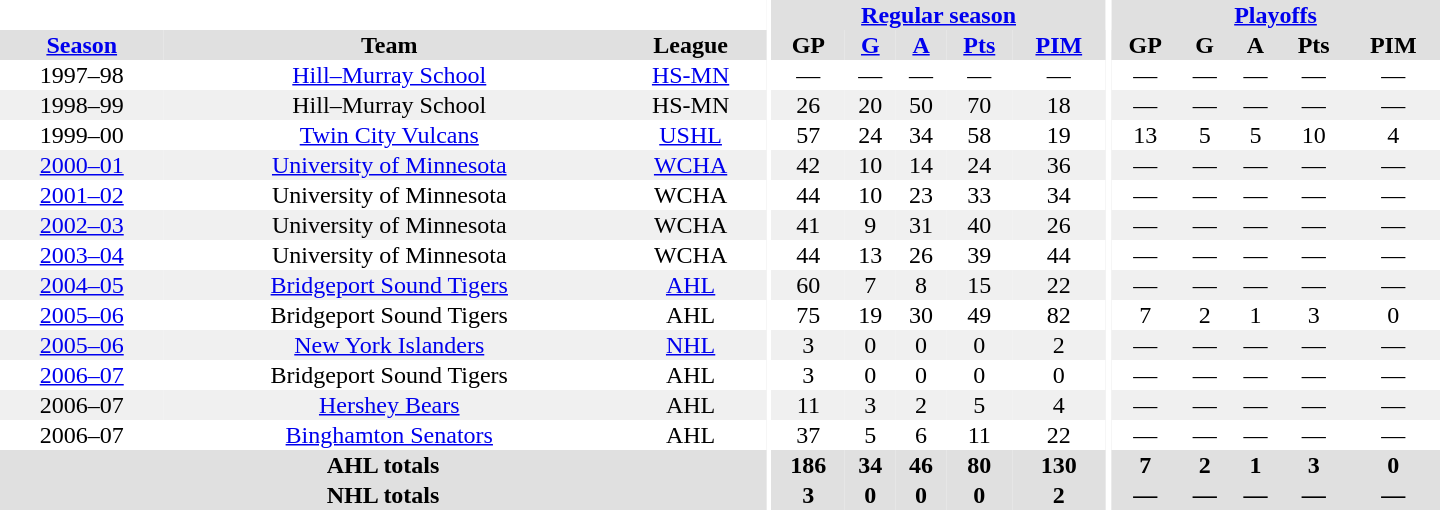<table border="0" cellpadding="1" cellspacing="0" style="text-align:center; width:60em">
<tr bgcolor="#e0e0e0">
<th colspan="3" bgcolor="#ffffff"></th>
<th rowspan="100" bgcolor="#ffffff"></th>
<th colspan="5"><a href='#'>Regular season</a></th>
<th rowspan="100" bgcolor="#ffffff"></th>
<th colspan="5"><a href='#'>Playoffs</a></th>
</tr>
<tr bgcolor="#e0e0e0">
<th><a href='#'>Season</a></th>
<th>Team</th>
<th>League</th>
<th>GP</th>
<th><a href='#'>G</a></th>
<th><a href='#'>A</a></th>
<th><a href='#'>Pts</a></th>
<th><a href='#'>PIM</a></th>
<th>GP</th>
<th>G</th>
<th>A</th>
<th>Pts</th>
<th>PIM</th>
</tr>
<tr>
<td>1997–98</td>
<td><a href='#'>Hill–Murray School</a></td>
<td><a href='#'>HS-MN</a></td>
<td>—</td>
<td>—</td>
<td>—</td>
<td>—</td>
<td>—</td>
<td>—</td>
<td>—</td>
<td>—</td>
<td>—</td>
<td>—</td>
</tr>
<tr bgcolor="#f0f0f0">
<td>1998–99</td>
<td>Hill–Murray School</td>
<td>HS-MN</td>
<td>26</td>
<td>20</td>
<td>50</td>
<td>70</td>
<td>18</td>
<td>—</td>
<td>—</td>
<td>—</td>
<td>—</td>
<td>—</td>
</tr>
<tr>
<td>1999–00</td>
<td><a href='#'>Twin City Vulcans</a></td>
<td><a href='#'>USHL</a></td>
<td>57</td>
<td>24</td>
<td>34</td>
<td>58</td>
<td>19</td>
<td>13</td>
<td>5</td>
<td>5</td>
<td>10</td>
<td>4</td>
</tr>
<tr bgcolor="#f0f0f0">
<td><a href='#'>2000–01</a></td>
<td><a href='#'>University of Minnesota</a></td>
<td><a href='#'>WCHA</a></td>
<td>42</td>
<td>10</td>
<td>14</td>
<td>24</td>
<td>36</td>
<td>—</td>
<td>—</td>
<td>—</td>
<td>—</td>
<td>—</td>
</tr>
<tr>
<td><a href='#'>2001–02</a></td>
<td>University of Minnesota</td>
<td>WCHA</td>
<td>44</td>
<td>10</td>
<td>23</td>
<td>33</td>
<td>34</td>
<td>—</td>
<td>—</td>
<td>—</td>
<td>—</td>
<td>—</td>
</tr>
<tr bgcolor="#f0f0f0">
<td><a href='#'>2002–03</a></td>
<td>University of Minnesota</td>
<td>WCHA</td>
<td>41</td>
<td>9</td>
<td>31</td>
<td>40</td>
<td>26</td>
<td>—</td>
<td>—</td>
<td>—</td>
<td>—</td>
<td>—</td>
</tr>
<tr>
<td><a href='#'>2003–04</a></td>
<td>University of Minnesota</td>
<td>WCHA</td>
<td>44</td>
<td>13</td>
<td>26</td>
<td>39</td>
<td>44</td>
<td>—</td>
<td>—</td>
<td>—</td>
<td>—</td>
<td>—</td>
</tr>
<tr bgcolor="#f0f0f0">
<td><a href='#'>2004–05</a></td>
<td><a href='#'>Bridgeport Sound Tigers</a></td>
<td><a href='#'>AHL</a></td>
<td>60</td>
<td>7</td>
<td>8</td>
<td>15</td>
<td>22</td>
<td>—</td>
<td>—</td>
<td>—</td>
<td>—</td>
<td>—</td>
</tr>
<tr>
<td><a href='#'>2005–06</a></td>
<td>Bridgeport Sound Tigers</td>
<td>AHL</td>
<td>75</td>
<td>19</td>
<td>30</td>
<td>49</td>
<td>82</td>
<td>7</td>
<td>2</td>
<td>1</td>
<td>3</td>
<td>0</td>
</tr>
<tr bgcolor="#f0f0f0">
<td><a href='#'>2005–06</a></td>
<td><a href='#'>New York Islanders</a></td>
<td><a href='#'>NHL</a></td>
<td>3</td>
<td>0</td>
<td>0</td>
<td>0</td>
<td>2</td>
<td>—</td>
<td>—</td>
<td>—</td>
<td>—</td>
<td>—</td>
</tr>
<tr>
<td><a href='#'>2006–07</a></td>
<td>Bridgeport Sound Tigers</td>
<td>AHL</td>
<td>3</td>
<td>0</td>
<td>0</td>
<td>0</td>
<td>0</td>
<td>—</td>
<td>—</td>
<td>—</td>
<td>—</td>
<td>—</td>
</tr>
<tr bgcolor="#f0f0f0">
<td>2006–07</td>
<td><a href='#'>Hershey Bears</a></td>
<td>AHL</td>
<td>11</td>
<td>3</td>
<td>2</td>
<td>5</td>
<td>4</td>
<td>—</td>
<td>—</td>
<td>—</td>
<td>—</td>
<td>—</td>
</tr>
<tr>
<td>2006–07</td>
<td><a href='#'>Binghamton Senators</a></td>
<td>AHL</td>
<td>37</td>
<td>5</td>
<td>6</td>
<td>11</td>
<td>22</td>
<td>—</td>
<td>—</td>
<td>—</td>
<td>—</td>
<td>—</td>
</tr>
<tr bgcolor="#e0e0e0">
<th colspan="3">AHL totals</th>
<th>186</th>
<th>34</th>
<th>46</th>
<th>80</th>
<th>130</th>
<th>7</th>
<th>2</th>
<th>1</th>
<th>3</th>
<th>0</th>
</tr>
<tr bgcolor="#e0e0e0">
<th colspan="3">NHL totals</th>
<th>3</th>
<th>0</th>
<th>0</th>
<th>0</th>
<th>2</th>
<th>—</th>
<th>—</th>
<th>—</th>
<th>—</th>
<th>—</th>
</tr>
</table>
